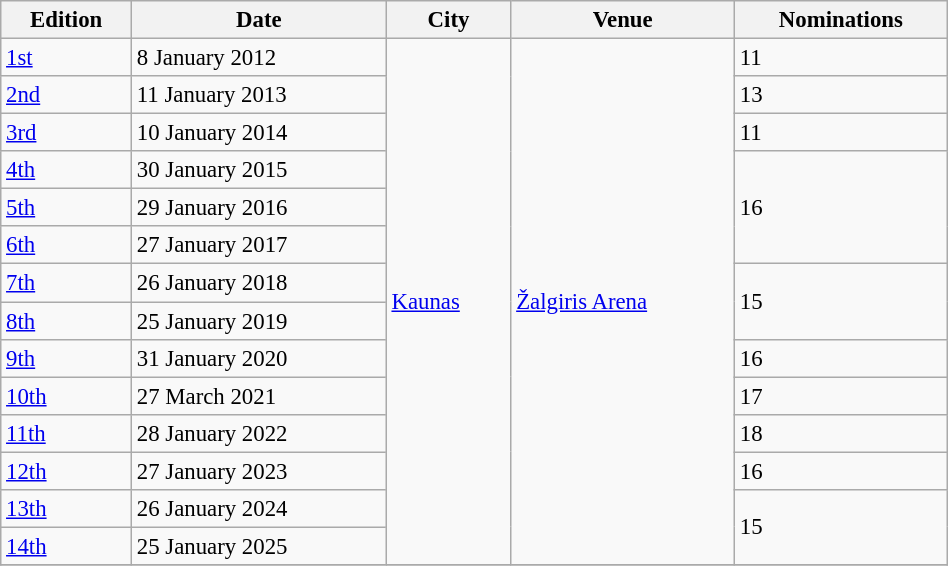<table class="wikitable" style="font-size:95%; width:50%;">
<tr>
<th>Edition</th>
<th>Date</th>
<th>City</th>
<th>Venue</th>
<th>Nominations</th>
</tr>
<tr>
<td><a href='#'>1st</a></td>
<td>8 January 2012</td>
<td rowspan="14"><a href='#'>Kaunas</a></td>
<td rowspan="14"><a href='#'>Žalgiris Arena</a></td>
<td>11</td>
</tr>
<tr>
<td><a href='#'>2nd</a></td>
<td>11 January 2013</td>
<td>13</td>
</tr>
<tr>
<td><a href='#'>3rd</a></td>
<td>10 January 2014</td>
<td>11</td>
</tr>
<tr>
<td><a href='#'>4th</a></td>
<td>30 January 2015</td>
<td rowspan="3">16</td>
</tr>
<tr>
<td><a href='#'>5th</a></td>
<td>29 January 2016</td>
</tr>
<tr>
<td><a href='#'>6th</a></td>
<td>27 January 2017</td>
</tr>
<tr>
<td><a href='#'>7th</a></td>
<td>26 January 2018</td>
<td rowspan="2">15</td>
</tr>
<tr>
<td><a href='#'>8th</a></td>
<td>25 January 2019</td>
</tr>
<tr>
<td><a href='#'>9th</a></td>
<td>31 January 2020</td>
<td>16</td>
</tr>
<tr>
<td><a href='#'>10th</a></td>
<td>27 March 2021</td>
<td>17</td>
</tr>
<tr>
<td><a href='#'>11th</a></td>
<td>28 January 2022</td>
<td>18</td>
</tr>
<tr>
<td><a href='#'>12th</a></td>
<td>27 January 2023</td>
<td>16</td>
</tr>
<tr>
<td><a href='#'>13th</a></td>
<td>26 January 2024</td>
<td rowspan="2">15</td>
</tr>
<tr>
<td><a href='#'>14th</a></td>
<td>25 January 2025</td>
</tr>
<tr>
</tr>
</table>
